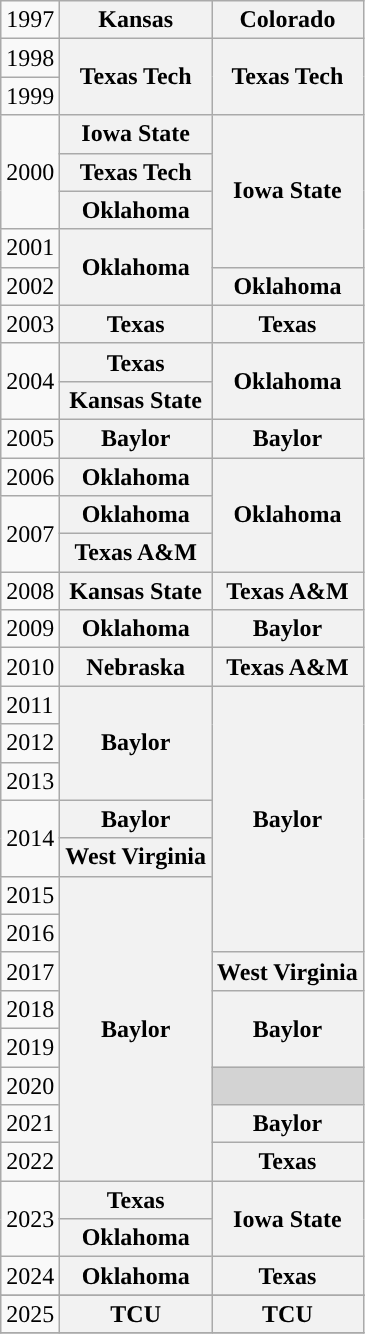<table class="wikitable sortable">
<tr>
<td>1997</td>
<th>Kansas</th>
<th>Colorado</th>
</tr>
<tr>
<td>1998</td>
<th rowspan="2">Texas Tech</th>
<th rowspan="2">Texas Tech</th>
</tr>
<tr>
<td>1999</td>
</tr>
<tr>
<td rowspan="3">2000</td>
<th>Iowa State</th>
<th rowspan="4">Iowa State</th>
</tr>
<tr>
<th>Texas Tech</th>
</tr>
<tr>
<th>Oklahoma</th>
</tr>
<tr>
<td>2001</td>
<th rowspan="2">Oklahoma</th>
</tr>
<tr>
<td>2002</td>
<th>Oklahoma</th>
</tr>
<tr>
<td>2003</td>
<th>Texas</th>
<th>Texas</th>
</tr>
<tr>
<td rowspan="2">2004</td>
<th>Texas</th>
<th rowspan="2">Oklahoma</th>
</tr>
<tr>
<th>Kansas State</th>
</tr>
<tr>
<td>2005</td>
<th>Baylor</th>
<th>Baylor</th>
</tr>
<tr>
<td>2006</td>
<th>Oklahoma</th>
<th rowspan="3">Oklahoma</th>
</tr>
<tr>
<td rowspan="2">2007</td>
<th>Oklahoma</th>
</tr>
<tr>
<th>Texas A&M</th>
</tr>
<tr>
<td>2008</td>
<th>Kansas State</th>
<th>Texas A&M</th>
</tr>
<tr>
<td>2009</td>
<th>Oklahoma</th>
<th>Baylor</th>
</tr>
<tr>
<td>2010</td>
<th>Nebraska</th>
<th>Texas A&M</th>
</tr>
<tr>
<td>2011</td>
<th rowspan="3">Baylor</th>
<th rowspan="7">Baylor</th>
</tr>
<tr>
<td>2012</td>
</tr>
<tr>
<td>2013</td>
</tr>
<tr>
<td rowspan="2">2014</td>
<th>Baylor</th>
</tr>
<tr>
<th>West Virginia</th>
</tr>
<tr>
<td>2015</td>
<th rowspan="8">Baylor</th>
</tr>
<tr>
<td>2016</td>
</tr>
<tr>
<td>2017</td>
<th>West Virginia</th>
</tr>
<tr>
<td>2018</td>
<th rowspan="2">Baylor</th>
</tr>
<tr>
<td>2019</td>
</tr>
<tr>
<td>2020</td>
<td bgcolor="#d3d3d3"></td>
</tr>
<tr>
<td>2021</td>
<th>Baylor</th>
</tr>
<tr>
<td>2022</td>
<th>Texas</th>
</tr>
<tr>
<td rowspan="2">2023</td>
<th>Texas</th>
<th rowspan="2">Iowa State</th>
</tr>
<tr>
<th>Oklahoma</th>
</tr>
<tr>
<td>2024</td>
<th>Oklahoma</th>
<th>Texas</th>
</tr>
<tr>
</tr>
<tr>
<td>2025</td>
<th>TCU</th>
<th>TCU</th>
</tr>
<tr>
</tr>
</table>
